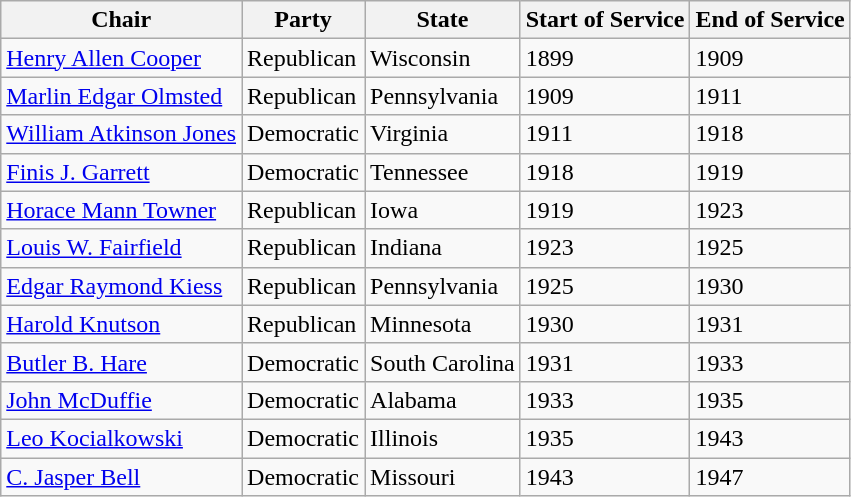<table class=wikitable>
<tr>
<th>Chair</th>
<th>Party</th>
<th>State</th>
<th>Start of Service</th>
<th>End of Service</th>
</tr>
<tr>
<td><a href='#'>Henry Allen Cooper</a></td>
<td>Republican</td>
<td>Wisconsin</td>
<td>1899</td>
<td>1909</td>
</tr>
<tr>
<td><a href='#'>Marlin Edgar Olmsted</a></td>
<td>Republican</td>
<td>Pennsylvania</td>
<td>1909</td>
<td>1911</td>
</tr>
<tr>
<td><a href='#'>William Atkinson Jones</a></td>
<td>Democratic</td>
<td>Virginia</td>
<td>1911</td>
<td>1918</td>
</tr>
<tr>
<td><a href='#'>Finis J. Garrett</a></td>
<td>Democratic</td>
<td>Tennessee</td>
<td>1918</td>
<td>1919</td>
</tr>
<tr>
<td><a href='#'>Horace Mann Towner</a></td>
<td>Republican</td>
<td>Iowa</td>
<td>1919</td>
<td>1923</td>
</tr>
<tr>
<td><a href='#'>Louis W. Fairfield</a></td>
<td>Republican</td>
<td>Indiana</td>
<td>1923</td>
<td>1925</td>
</tr>
<tr>
<td><a href='#'>Edgar Raymond Kiess</a></td>
<td>Republican</td>
<td>Pennsylvania</td>
<td>1925</td>
<td>1930</td>
</tr>
<tr>
<td><a href='#'>Harold Knutson</a></td>
<td>Republican</td>
<td>Minnesota</td>
<td>1930</td>
<td>1931</td>
</tr>
<tr>
<td><a href='#'>Butler B. Hare</a></td>
<td>Democratic</td>
<td>South Carolina</td>
<td>1931</td>
<td>1933</td>
</tr>
<tr>
<td><a href='#'>John McDuffie</a></td>
<td>Democratic</td>
<td>Alabama</td>
<td>1933</td>
<td>1935</td>
</tr>
<tr>
<td><a href='#'>Leo Kocialkowski</a></td>
<td>Democratic</td>
<td>Illinois</td>
<td>1935</td>
<td>1943</td>
</tr>
<tr>
<td><a href='#'>C. Jasper Bell</a></td>
<td>Democratic</td>
<td>Missouri</td>
<td>1943</td>
<td>1947</td>
</tr>
</table>
